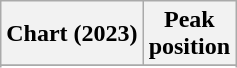<table class="wikitable sortable plainrowheaders">
<tr>
<th scope="col">Chart (2023)</th>
<th scope="col">Peak<br>position</th>
</tr>
<tr>
</tr>
<tr>
</tr>
<tr>
</tr>
<tr>
</tr>
</table>
